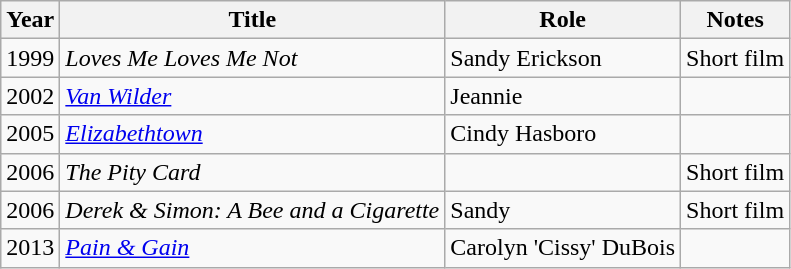<table class="wikitable sortable">
<tr>
<th>Year</th>
<th>Title</th>
<th>Role</th>
<th class="unsortable">Notes</th>
</tr>
<tr>
<td>1999</td>
<td><em>Loves Me Loves Me Not</em></td>
<td>Sandy Erickson</td>
<td>Short film</td>
</tr>
<tr>
<td>2002</td>
<td><em><a href='#'>Van Wilder</a></em></td>
<td>Jeannie</td>
<td></td>
</tr>
<tr>
<td>2005</td>
<td><em><a href='#'>Elizabethtown</a></em></td>
<td>Cindy Hasboro</td>
<td></td>
</tr>
<tr>
<td>2006</td>
<td><em>The Pity Card</em></td>
<td></td>
<td>Short film</td>
</tr>
<tr>
<td>2006</td>
<td><em>Derek & Simon: A Bee and a Cigarette</em></td>
<td>Sandy</td>
<td>Short film</td>
</tr>
<tr>
<td>2013</td>
<td><em><a href='#'>Pain & Gain</a></em></td>
<td>Carolyn 'Cissy' DuBois</td>
<td></td>
</tr>
</table>
